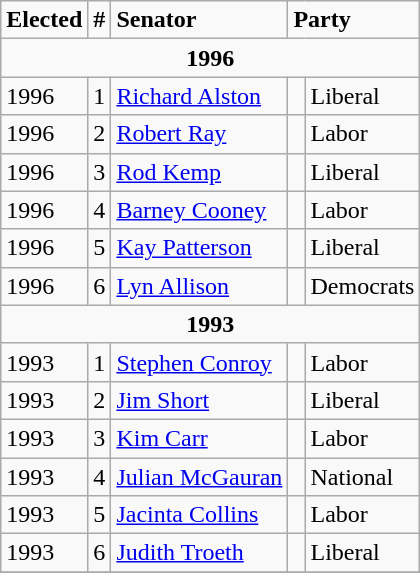<table class="wikitable floatright">
<tr>
<td><strong>Elected</strong></td>
<td><strong>#</strong></td>
<td><strong>Senator</strong></td>
<td colspan="2"><strong>Party</strong></td>
</tr>
<tr>
<td style="text-align:center;" colspan="5"><strong>1996</strong></td>
</tr>
<tr>
<td>1996</td>
<td>1</td>
<td><a href='#'>Richard Alston</a></td>
<td> </td>
<td>Liberal</td>
</tr>
<tr>
<td>1996</td>
<td>2</td>
<td><a href='#'>Robert Ray</a></td>
<td> </td>
<td>Labor</td>
</tr>
<tr>
<td>1996</td>
<td>3</td>
<td><a href='#'>Rod Kemp</a></td>
<td> </td>
<td>Liberal</td>
</tr>
<tr>
<td>1996</td>
<td>4</td>
<td><a href='#'>Barney Cooney</a></td>
<td> </td>
<td>Labor</td>
</tr>
<tr>
<td>1996</td>
<td>5</td>
<td><a href='#'>Kay Patterson</a></td>
<td> </td>
<td>Liberal</td>
</tr>
<tr>
<td>1996</td>
<td>6</td>
<td><a href='#'>Lyn Allison</a></td>
<td> </td>
<td>Democrats</td>
</tr>
<tr>
<td style="text-align:center;" colspan="5"><strong>1993</strong></td>
</tr>
<tr>
<td>1993</td>
<td>1</td>
<td><a href='#'>Stephen Conroy</a></td>
<td> </td>
<td>Labor</td>
</tr>
<tr>
<td>1993</td>
<td>2</td>
<td><a href='#'>Jim Short</a></td>
<td> </td>
<td>Liberal</td>
</tr>
<tr>
<td>1993</td>
<td>3</td>
<td><a href='#'>Kim Carr</a></td>
<td> </td>
<td>Labor</td>
</tr>
<tr>
<td>1993</td>
<td>4</td>
<td><a href='#'>Julian McGauran</a></td>
<td> </td>
<td>National</td>
</tr>
<tr>
<td>1993</td>
<td>5</td>
<td><a href='#'>Jacinta Collins</a></td>
<td> </td>
<td>Labor</td>
</tr>
<tr>
<td>1993</td>
<td>6</td>
<td><a href='#'>Judith Troeth</a></td>
<td> </td>
<td>Liberal</td>
</tr>
<tr>
</tr>
</table>
